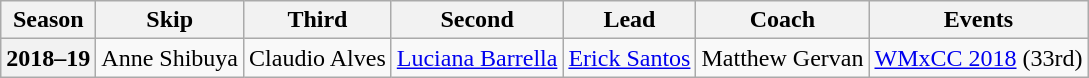<table class="wikitable">
<tr>
<th scope="col">Season</th>
<th scope="col">Skip</th>
<th scope="col">Third</th>
<th scope="col">Second</th>
<th scope="col">Lead</th>
<th scope="col">Coach</th>
<th scope="col">Events</th>
</tr>
<tr>
<th scope="row">2018–19</th>
<td>Anne Shibuya</td>
<td>Claudio Alves</td>
<td><a href='#'>Luciana Barrella</a></td>
<td><a href='#'>Erick Santos</a></td>
<td>Matthew Gervan</td>
<td><a href='#'>WMxCC 2018</a> (33rd)</td>
</tr>
</table>
